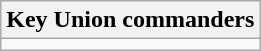<table class=wikitable>
<tr>
<th bgcolor="#99ccff">Key Union commanders</th>
</tr>
<tr>
<td></td>
</tr>
</table>
